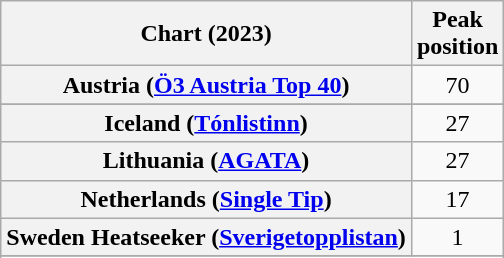<table class="wikitable sortable plainrowheaders" style="text-align:center;">
<tr>
<th scope="col">Chart (2023)</th>
<th scope="col">Peak<br>position</th>
</tr>
<tr>
<th scope="row">Austria (<a href='#'>Ö3 Austria Top 40</a>)</th>
<td>70</td>
</tr>
<tr>
</tr>
<tr>
<th scope="row">Iceland (<a href='#'>Tónlistinn</a>)</th>
<td>27</td>
</tr>
<tr>
<th scope="row">Lithuania (<a href='#'>AGATA</a>)</th>
<td>27</td>
</tr>
<tr>
<th scope="row">Netherlands (<a href='#'>Single Tip</a>)</th>
<td>17</td>
</tr>
<tr>
<th scope="row">Sweden Heatseeker (<a href='#'>Sverigetopplistan</a>)</th>
<td>1</td>
</tr>
<tr>
</tr>
<tr>
</tr>
</table>
